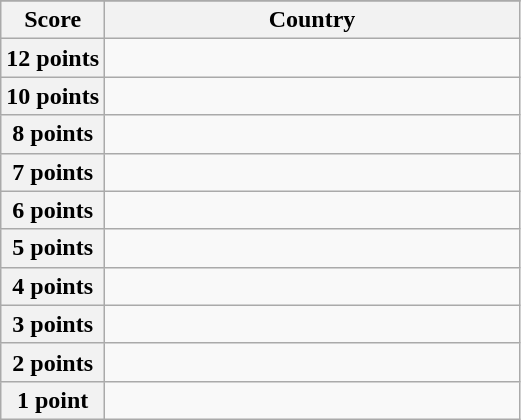<table class="wikitable">
<tr>
</tr>
<tr>
<th scope="col" width="20%">Score</th>
<th scope="col">Country</th>
</tr>
<tr>
<th scope="row">12 points</th>
<td></td>
</tr>
<tr>
<th scope="row">10 points</th>
<td></td>
</tr>
<tr>
<th scope="row">8 points</th>
<td></td>
</tr>
<tr>
<th scope="row">7 points</th>
<td></td>
</tr>
<tr>
<th scope="row">6 points</th>
<td></td>
</tr>
<tr>
<th scope="row">5 points</th>
<td></td>
</tr>
<tr>
<th scope="row">4 points</th>
<td></td>
</tr>
<tr>
<th scope="row">3 points</th>
<td></td>
</tr>
<tr>
<th scope="row">2 points</th>
<td></td>
</tr>
<tr>
<th scope="row">1 point</th>
<td></td>
</tr>
</table>
